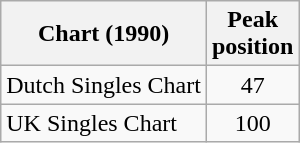<table class="wikitable sortable">
<tr>
<th>Chart (1990)</th>
<th>Peak<br>position</th>
</tr>
<tr>
<td align="left">Dutch Singles Chart</td>
<td style="text-align:center;">47</td>
</tr>
<tr>
<td align="left">UK Singles Chart</td>
<td style="text-align:center;">100</td>
</tr>
</table>
